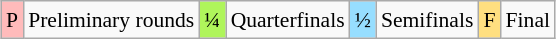<table class="wikitable" style="margin:0.5em auto; font-size:90%; line-height:1.25em;">
<tr>
<td bgcolor="#FFBBBB" align=center>P</td>
<td>Preliminary rounds</td>
<td bgcolor="#AFF55B" align=center>¼</td>
<td>Quarterfinals</td>
<td bgcolor="#97DEFF" align=center>½</td>
<td>Semifinals</td>
<td bgcolor="#FFDF80" align=center>F</td>
<td>Final</td>
</tr>
</table>
